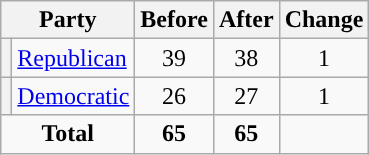<table class="wikitable" style="text-align:center;">
<tr>
<th colspan="2">Party</th>
<th>Before</th>
<th>After</th>
<th>Change</th>
</tr>
<tr>
<th style="background-color:"></th>
<td style="text-align:left;"><a href='#'>Republican</a></td>
<td>39</td>
<td>38</td>
<td> 1</td>
</tr>
<tr>
<th style="background-color:"></th>
<td style="text-align:left;"><a href='#'>Democratic</a></td>
<td>26</td>
<td>27</td>
<td> 1</td>
</tr>
<tr>
<td colspan="2"><strong>Total</strong></td>
<td><strong>65</strong></td>
<td><strong>65</strong></td>
<td></td>
</tr>
</table>
